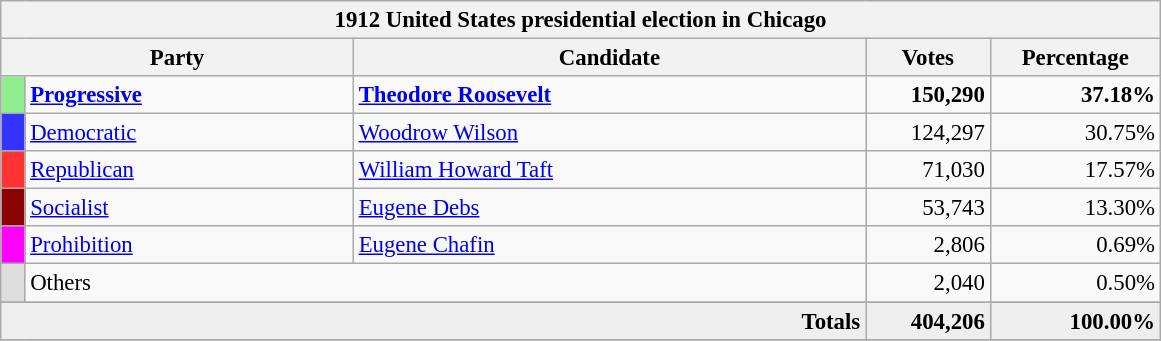<table class="wikitable" style="font-size: 95%;">
<tr>
<th colspan="6">1912 United States presidential election in Chicago</th>
</tr>
<tr>
<th colspan="2" style="width: 15em">Party</th>
<th style="width: 22em">Candidate</th>
<th style="width: 5em">Votes</th>
<th style="width: 7em">Percentage</th>
</tr>
<tr>
<th style="background-color:#90EE90; width: 3px"></th>
<td style="width: 130px"><strong><a href='#'>Progressive</a></strong></td>
<td><strong><a href='#'>Theodore Roosevelt</a></strong></td>
<td align="right"><strong>150,290</strong></td>
<td align="right"><strong>37.18%</strong></td>
</tr>
<tr>
<th style="background-color:#3333FF; width: 3px"></th>
<td style="width: 130px"><a href='#'>Democratic</a></td>
<td><a href='#'>Woodrow Wilson</a></td>
<td align="right">124,297</td>
<td align="right">30.75%</td>
</tr>
<tr>
<th style="background-color:#FF3333; width: 3px"></th>
<td style="width: 130px"><a href='#'>Republican</a></td>
<td><a href='#'>William Howard Taft</a></td>
<td align="right">71,030</td>
<td align="right">17.57%</td>
</tr>
<tr>
<th style="background-color:#8B0000; width: 3px"></th>
<td style="width: 130px"><a href='#'>Socialist</a></td>
<td><a href='#'>Eugene Debs</a></td>
<td align="right">53,743</td>
<td align="right">13.30%</td>
</tr>
<tr>
<th style="background-color:#FF00FF; width: 3px"></th>
<td style="width: 130px"><a href='#'>Prohibition</a></td>
<td><a href='#'>Eugene Chafin</a></td>
<td align="right">2,806</td>
<td align="right">0.69%</td>
</tr>
<tr>
<th style="background-color:#DDDDDD; width: 3px"></th>
<td colspan=2 style="width: 130px">Others</td>
<td align="right">2,040</td>
<td align="right">0.50%</td>
</tr>
<tr>
</tr>
<tr bgcolor="#EEEEEE">
<td colspan="3" align="right"><strong>Totals</strong></td>
<td align="right"><strong>404,206</strong></td>
<td align="right"><strong>100.00%</strong></td>
</tr>
<tr bgcolor="#EEEEEE">
</tr>
</table>
